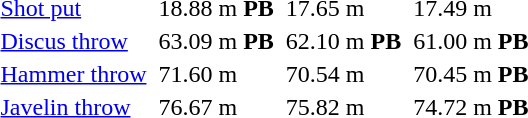<table>
<tr>
</tr>
<tr>
<td><a href='#'>Shot put</a></td>
<td></td>
<td>18.88 m <strong>PB</strong></td>
<td></td>
<td>17.65 m</td>
<td></td>
<td>17.49 m</td>
</tr>
<tr>
<td><a href='#'>Discus throw</a></td>
<td></td>
<td>63.09 m <strong>PB</strong></td>
<td></td>
<td>62.10  m <strong>PB</strong></td>
<td></td>
<td>61.00 m <strong>PB</strong></td>
</tr>
<tr>
<td><a href='#'>Hammer throw</a></td>
<td></td>
<td>71.60 m</td>
<td></td>
<td>70.54 m</td>
<td></td>
<td>70.45 m <strong>PB</strong></td>
</tr>
<tr>
<td><a href='#'>Javelin throw</a></td>
<td></td>
<td>76.67 m</td>
<td></td>
<td>75.82 m</td>
<td></td>
<td>74.72 m <strong>PB</strong></td>
</tr>
</table>
